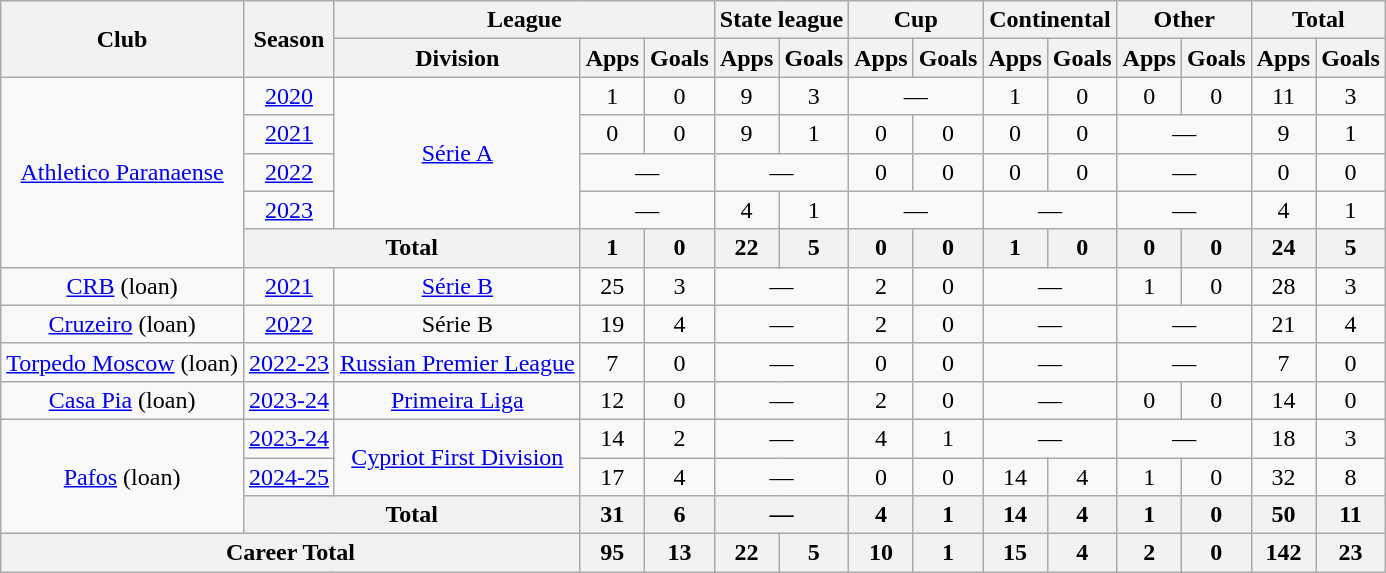<table class="wikitable" style="text-align: center">
<tr>
<th rowspan="2">Club</th>
<th rowspan="2">Season</th>
<th colspan="3">League</th>
<th colspan="2">State league</th>
<th colspan="2">Cup</th>
<th colspan="2">Continental</th>
<th colspan="2">Other</th>
<th colspan="2">Total</th>
</tr>
<tr>
<th>Division</th>
<th>Apps</th>
<th>Goals</th>
<th>Apps</th>
<th>Goals</th>
<th>Apps</th>
<th>Goals</th>
<th>Apps</th>
<th>Goals</th>
<th>Apps</th>
<th>Goals</th>
<th>Apps</th>
<th>Goals</th>
</tr>
<tr>
<td rowspan="5"><a href='#'>Athletico Paranaense</a></td>
<td><a href='#'>2020</a></td>
<td rowspan="4"><a href='#'>Série A</a></td>
<td>1</td>
<td>0</td>
<td>9</td>
<td>3</td>
<td colspan="2">—</td>
<td>1</td>
<td>0</td>
<td>0</td>
<td>0</td>
<td>11</td>
<td>3</td>
</tr>
<tr>
<td><a href='#'>2021</a></td>
<td>0</td>
<td>0</td>
<td>9</td>
<td>1</td>
<td>0</td>
<td>0</td>
<td>0</td>
<td>0</td>
<td colspan="2">—</td>
<td>9</td>
<td>1</td>
</tr>
<tr>
<td><a href='#'>2022</a></td>
<td colspan="2">—</td>
<td colspan="2">—</td>
<td>0</td>
<td>0</td>
<td>0</td>
<td>0</td>
<td colspan="2">—</td>
<td>0</td>
<td>0</td>
</tr>
<tr>
<td><a href='#'>2023</a></td>
<td colspan="2">—</td>
<td>4</td>
<td>1</td>
<td colspan="2">—</td>
<td colspan="2">—</td>
<td colspan="2">—</td>
<td>4</td>
<td>1</td>
</tr>
<tr>
<th colspan="2">Total</th>
<th>1</th>
<th>0</th>
<th>22</th>
<th>5</th>
<th>0</th>
<th>0</th>
<th>1</th>
<th>0</th>
<th>0</th>
<th>0</th>
<th>24</th>
<th>5</th>
</tr>
<tr>
<td><a href='#'>CRB</a> (loan)</td>
<td><a href='#'>2021</a></td>
<td><a href='#'>Série B</a></td>
<td>25</td>
<td>3</td>
<td colspan="2">—</td>
<td>2</td>
<td>0</td>
<td colspan="2">—</td>
<td>1</td>
<td>0</td>
<td>28</td>
<td>3</td>
</tr>
<tr>
<td><a href='#'>Cruzeiro</a> (loan)</td>
<td><a href='#'>2022</a></td>
<td>Série B</td>
<td>19</td>
<td>4</td>
<td colspan="2">—</td>
<td>2</td>
<td>0</td>
<td colspan="2">—</td>
<td colspan="2">—</td>
<td>21</td>
<td>4</td>
</tr>
<tr>
<td><a href='#'>Torpedo Moscow</a> (loan)</td>
<td><a href='#'>2022-23</a></td>
<td><a href='#'>Russian Premier League</a></td>
<td>7</td>
<td>0</td>
<td colspan="2">—</td>
<td>0</td>
<td>0</td>
<td colspan="2">—</td>
<td colspan="2">—</td>
<td>7</td>
<td>0</td>
</tr>
<tr>
<td><a href='#'>Casa Pia</a> (loan)</td>
<td><a href='#'>2023-24</a></td>
<td><a href='#'>Primeira Liga</a></td>
<td>12</td>
<td>0</td>
<td colspan="2">—</td>
<td>2</td>
<td>0</td>
<td colspan="2">—</td>
<td>0</td>
<td>0</td>
<td>14</td>
<td>0</td>
</tr>
<tr>
<td rowspan="3"><a href='#'>Pafos</a> (loan)</td>
<td><a href='#'>2023-24</a></td>
<td rowspan="2"><a href='#'>Cypriot First Division</a></td>
<td>14</td>
<td>2</td>
<td colspan="2">—</td>
<td>4</td>
<td>1</td>
<td colspan="2">—</td>
<td colspan="2">—</td>
<td>18</td>
<td>3</td>
</tr>
<tr>
<td><a href='#'>2024-25</a></td>
<td>17</td>
<td>4</td>
<td colspan="2">—</td>
<td>0</td>
<td>0</td>
<td>14</td>
<td>4</td>
<td>1</td>
<td>0</td>
<td>32</td>
<td>8</td>
</tr>
<tr>
<th colspan="2">Total</th>
<th>31</th>
<th>6</th>
<th colspan="2">—</th>
<th>4</th>
<th>1</th>
<th>14</th>
<th>4</th>
<th>1</th>
<th>0</th>
<th>50</th>
<th>11</th>
</tr>
<tr>
<th colspan="3">Career Total</th>
<th>95</th>
<th>13</th>
<th>22</th>
<th>5</th>
<th>10</th>
<th>1</th>
<th>15</th>
<th>4</th>
<th>2</th>
<th>0</th>
<th>142</th>
<th>23</th>
</tr>
</table>
